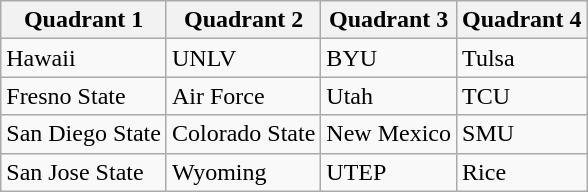<table class="wikitable">
<tr>
<th>Quadrant 1</th>
<th>Quadrant 2</th>
<th>Quadrant 3</th>
<th>Quadrant 4</th>
</tr>
<tr>
<td>Hawaii</td>
<td>UNLV</td>
<td>BYU</td>
<td>Tulsa</td>
</tr>
<tr>
<td>Fresno State</td>
<td>Air Force</td>
<td>Utah</td>
<td>TCU</td>
</tr>
<tr>
<td>San Diego State</td>
<td>Colorado State</td>
<td>New Mexico</td>
<td>SMU</td>
</tr>
<tr>
<td>San Jose State</td>
<td>Wyoming</td>
<td>UTEP</td>
<td>Rice</td>
</tr>
</table>
